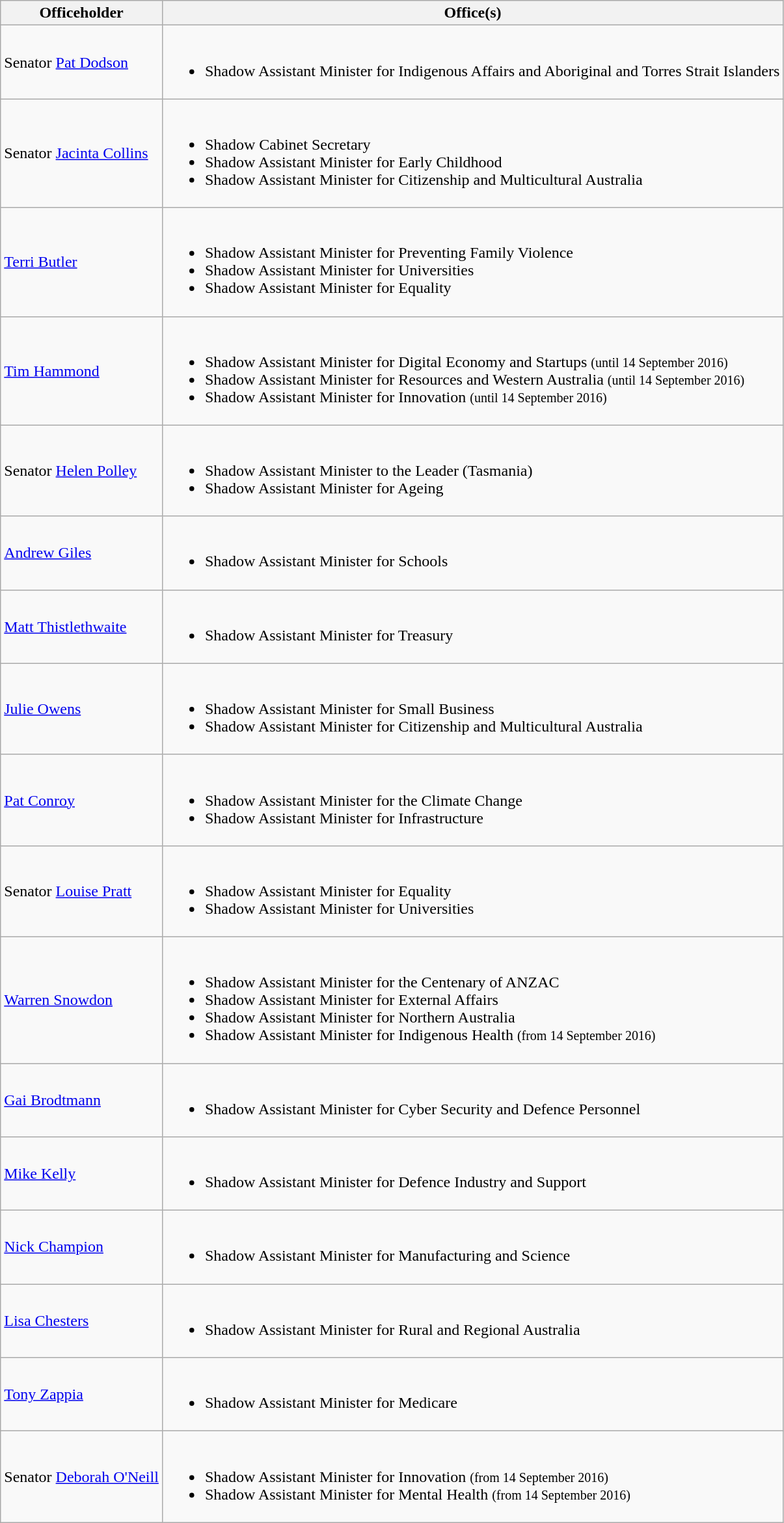<table class="wikitable">
<tr>
<th>Officeholder</th>
<th>Office(s)</th>
</tr>
<tr>
<td>Senator <a href='#'>Pat Dodson</a></td>
<td><br><ul><li>Shadow Assistant Minister for Indigenous Affairs and Aboriginal and Torres Strait Islanders</li></ul></td>
</tr>
<tr>
<td>Senator <a href='#'>Jacinta Collins</a></td>
<td><br><ul><li>Shadow Cabinet Secretary</li><li>Shadow Assistant Minister for Early Childhood</li><li>Shadow Assistant Minister for Citizenship and Multicultural Australia</li></ul></td>
</tr>
<tr>
<td><a href='#'>Terri Butler</a> </td>
<td><br><ul><li>Shadow Assistant Minister for Preventing Family Violence</li><li>Shadow Assistant Minister for Universities</li><li>Shadow Assistant Minister for Equality</li></ul></td>
</tr>
<tr>
<td><a href='#'>Tim Hammond</a> </td>
<td><br><ul><li>Shadow Assistant Minister for Digital Economy and Startups <small>(until 14 September 2016)</small></li><li>Shadow Assistant Minister for Resources and Western Australia <small>(until 14 September 2016)</small></li><li>Shadow Assistant Minister for Innovation <small>(until 14 September 2016)</small></li></ul></td>
</tr>
<tr>
<td>Senator <a href='#'>Helen Polley</a></td>
<td><br><ul><li>Shadow Assistant Minister to the Leader (Tasmania)</li><li>Shadow Assistant Minister for Ageing</li></ul></td>
</tr>
<tr>
<td><a href='#'>Andrew Giles</a> </td>
<td><br><ul><li>Shadow Assistant Minister for Schools</li></ul></td>
</tr>
<tr>
<td><a href='#'>Matt Thistlethwaite</a> </td>
<td><br><ul><li>Shadow Assistant Minister for Treasury</li></ul></td>
</tr>
<tr>
<td><a href='#'>Julie Owens</a> </td>
<td><br><ul><li>Shadow Assistant Minister for Small Business</li><li>Shadow Assistant Minister for Citizenship and Multicultural Australia</li></ul></td>
</tr>
<tr>
<td><a href='#'>Pat Conroy</a> </td>
<td><br><ul><li>Shadow Assistant Minister for the Climate Change</li><li>Shadow Assistant Minister for Infrastructure</li></ul></td>
</tr>
<tr>
<td>Senator <a href='#'>Louise Pratt</a></td>
<td><br><ul><li>Shadow Assistant Minister for Equality</li><li>Shadow Assistant Minister for Universities</li></ul></td>
</tr>
<tr>
<td><a href='#'>Warren Snowdon</a> </td>
<td><br><ul><li>Shadow Assistant Minister for the Centenary of ANZAC</li><li>Shadow Assistant Minister for External Affairs</li><li>Shadow Assistant Minister for Northern Australia</li><li>Shadow Assistant Minister for Indigenous Health <small>(from 14 September 2016)</small></li></ul></td>
</tr>
<tr>
<td><a href='#'>Gai Brodtmann</a> </td>
<td><br><ul><li>Shadow Assistant Minister for Cyber Security and Defence Personnel</li></ul></td>
</tr>
<tr>
<td><a href='#'>Mike Kelly</a> </td>
<td><br><ul><li>Shadow Assistant Minister for Defence Industry and Support</li></ul></td>
</tr>
<tr>
<td><a href='#'>Nick Champion</a> </td>
<td><br><ul><li>Shadow Assistant Minister for Manufacturing and Science</li></ul></td>
</tr>
<tr>
<td><a href='#'>Lisa Chesters</a> </td>
<td><br><ul><li>Shadow Assistant Minister for Rural and Regional Australia</li></ul></td>
</tr>
<tr>
<td><a href='#'>Tony Zappia</a> </td>
<td><br><ul><li>Shadow Assistant Minister for Medicare</li></ul></td>
</tr>
<tr>
<td>Senator <a href='#'>Deborah O'Neill</a></td>
<td><br><ul><li>Shadow Assistant Minister for Innovation <small>(from 14 September 2016)</small></li><li>Shadow Assistant Minister for Mental Health <small>(from 14 September 2016)</small></li></ul></td>
</tr>
</table>
